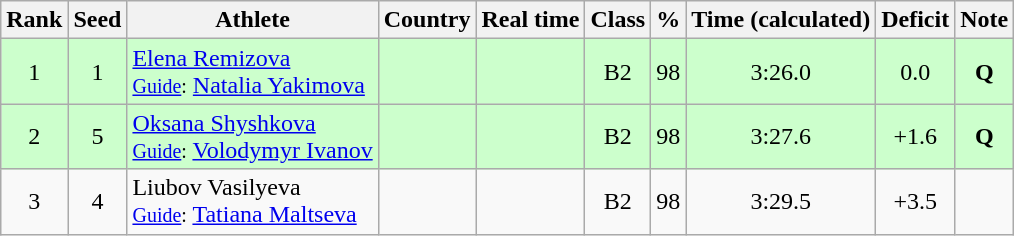<table class="wikitable sortable" style="text-align:center">
<tr>
<th>Rank</th>
<th>Seed</th>
<th>Athlete</th>
<th>Country</th>
<th>Real time</th>
<th>Class</th>
<th>%</th>
<th>Time (calculated)</th>
<th>Deficit</th>
<th>Note</th>
</tr>
<tr bgcolor=ccffcc>
<td>1</td>
<td>1</td>
<td align=left><a href='#'>Elena Remizova</a><br><small><a href='#'>Guide</a>:</small> <a href='#'>Natalia Yakimova</a></td>
<td align=left></td>
<td></td>
<td>B2</td>
<td>98</td>
<td>3:26.0</td>
<td>0.0</td>
<td><strong>Q</strong></td>
</tr>
<tr bgcolor=ccffcc>
<td>2</td>
<td>5</td>
<td align=left><a href='#'>Oksana Shyshkova</a><br><small><a href='#'>Guide</a>:</small> <a href='#'>Volodymyr Ivanov</a></td>
<td align=left></td>
<td></td>
<td>B2</td>
<td>98</td>
<td>3:27.6</td>
<td>+1.6</td>
<td><strong>Q</strong></td>
</tr>
<tr>
<td>3</td>
<td>4</td>
<td align=left>Liubov Vasilyeva<br><small><a href='#'>Guide</a>:</small> <a href='#'>Tatiana Maltseva</a></td>
<td align=left></td>
<td></td>
<td>B2</td>
<td>98</td>
<td>3:29.5</td>
<td>+3.5</td>
<td></td>
</tr>
</table>
